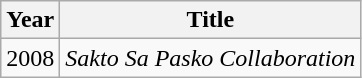<table class="wikitable">
<tr>
<th align="center">Year</th>
<th align="center">Title</th>
</tr>
<tr>
<td align="center">2008</td>
<td align="left"><em>Sakto Sa Pasko Collaboration</em></td>
</tr>
</table>
